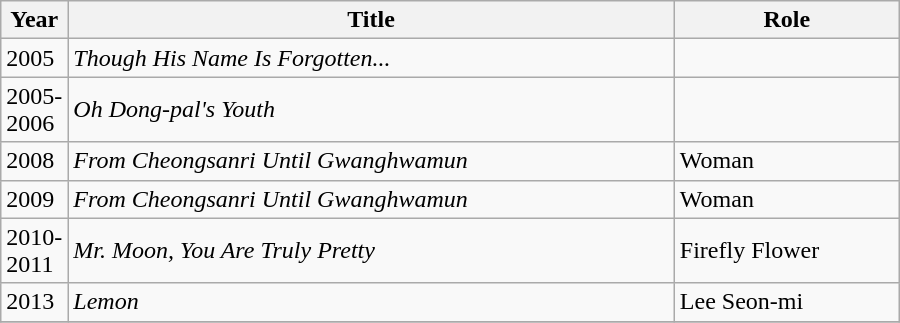<table class="wikitable" style="width:600px">
<tr>
<th width=10>Year</th>
<th>Title</th>
<th>Role</th>
</tr>
<tr>
<td>2005</td>
<td><em>Though His Name Is Forgotten...</em> </td>
<td></td>
</tr>
<tr>
<td>2005-2006</td>
<td><em>Oh Dong-pal's Youth</em> </td>
<td></td>
</tr>
<tr>
<td>2008</td>
<td><em>From Cheongsanri Until Gwanghwamun</em> </td>
<td>Woman</td>
</tr>
<tr>
<td>2009</td>
<td><em>From Cheongsanri Until Gwanghwamun</em> </td>
<td>Woman</td>
</tr>
<tr>
<td>2010-2011</td>
<td><em>Mr. Moon, You Are Truly Pretty</em> </td>
<td>Firefly Flower </td>
</tr>
<tr>
<td>2013</td>
<td><em>Lemon</em> </td>
<td>Lee Seon-mi</td>
</tr>
<tr>
</tr>
</table>
